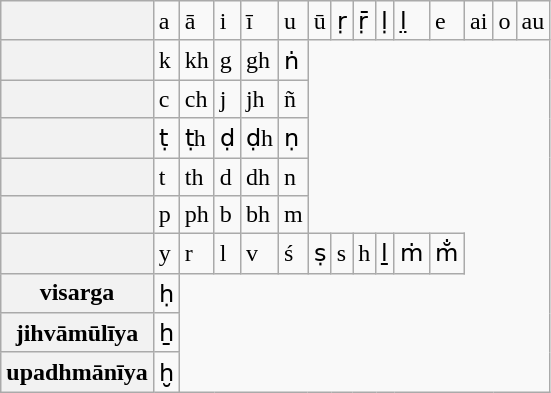<table class=wikitable>
<tr>
<th></th>
<td>a</td>
<td>ā</td>
<td>i</td>
<td>ī</td>
<td>u</td>
<td>ū</td>
<td>ṛ</td>
<td>ṝ</td>
<td>ḷ</td>
<td>l̤</td>
<td>e</td>
<td>ai</td>
<td>o</td>
<td>au</td>
</tr>
<tr>
<th></th>
<td>k</td>
<td>kh</td>
<td>g</td>
<td>gh</td>
<td>ṅ</td>
</tr>
<tr>
<th></th>
<td>c</td>
<td>ch</td>
<td>j</td>
<td>jh</td>
<td>ñ</td>
</tr>
<tr>
<th></th>
<td>ṭ</td>
<td>ṭh</td>
<td>ḍ</td>
<td>ḍh</td>
<td>ṇ</td>
</tr>
<tr>
<th></th>
<td>t</td>
<td>th</td>
<td>d</td>
<td>dh</td>
<td>n</td>
</tr>
<tr>
<th></th>
<td>p</td>
<td>ph</td>
<td>b</td>
<td>bh</td>
<td>m</td>
</tr>
<tr>
<th></th>
<td>y</td>
<td>r</td>
<td>l</td>
<td>v</td>
<td>ś</td>
<td>ṣ</td>
<td>s</td>
<td>h</td>
<td>ḻ</td>
<td>ṁ</td>
<td>m̐</td>
</tr>
<tr>
<th>visarga</th>
<td>ḥ</td>
</tr>
<tr>
<th>jihvāmūlīya</th>
<td>ẖ</td>
</tr>
<tr>
<th>upadhmānīya</th>
<td>ḫ</td>
</tr>
</table>
